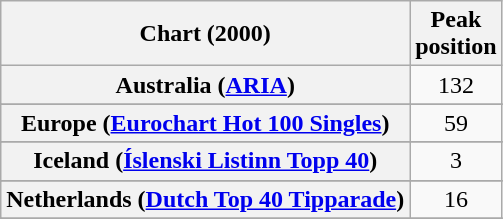<table class="wikitable sortable plainrowheaders" style="text-align:center">
<tr>
<th scope="col">Chart (2000)</th>
<th scope="col">Peak<br>position</th>
</tr>
<tr>
<th scope="row">Australia (<a href='#'>ARIA</a>)</th>
<td style="text-align:center;">132</td>
</tr>
<tr>
</tr>
<tr>
</tr>
<tr>
<th scope="row">Europe (<a href='#'>Eurochart Hot 100 Singles</a>)</th>
<td>59</td>
</tr>
<tr>
</tr>
<tr>
<th scope="row">Iceland (<a href='#'>Íslenski Listinn Topp 40</a>)</th>
<td>3</td>
</tr>
<tr>
</tr>
<tr>
<th scope="row">Netherlands (<a href='#'>Dutch Top 40 Tipparade</a>)</th>
<td>16</td>
</tr>
<tr>
</tr>
<tr>
</tr>
<tr>
</tr>
<tr>
</tr>
<tr>
</tr>
<tr>
</tr>
</table>
